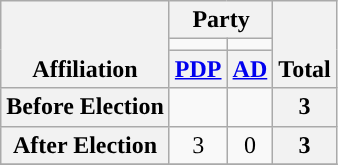<table class=wikitable style="text-align:center">
<tr style="vertical-align:bottom;">
<th rowspan=3>Affiliation</th>
<th colspan=2>Party</th>
<th rowspan=3>Total</th>
</tr>
<tr>
<td style="background-color:"></td>
<td style="background-color:"></td>
</tr>
<tr>
<th><a href='#'>PDP</a></th>
<th><a href='#'>AD</a></th>
</tr>
<tr>
<th>Before Election</th>
<td></td>
<td></td>
<th>3</th>
</tr>
<tr>
<th>After Election</th>
<td>3</td>
<td>0</td>
<th>3</th>
</tr>
<tr>
</tr>
</table>
